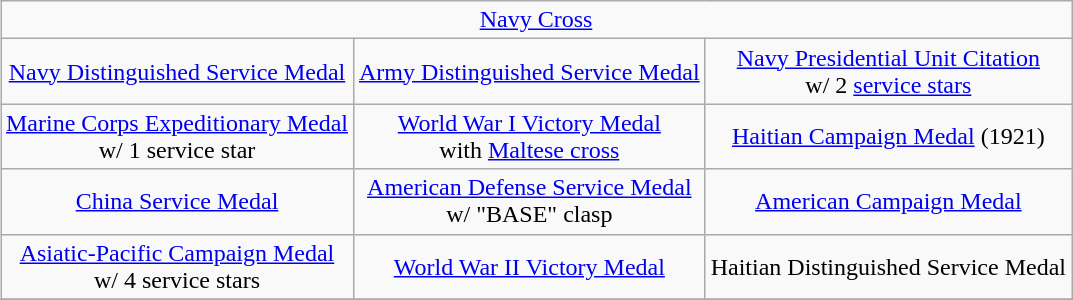<table class="wikitable" style="margin:1em auto; text-align:center;">
<tr>
<td colspan="3"><a href='#'>Navy Cross</a></td>
</tr>
<tr>
<td><a href='#'>Navy Distinguished Service Medal</a></td>
<td><a href='#'>Army Distinguished Service Medal</a></td>
<td><a href='#'>Navy Presidential Unit Citation</a> <br>w/ 2 <a href='#'>service stars</a></td>
</tr>
<tr>
<td><a href='#'>Marine Corps Expeditionary Medal</a> <br>w/ 1 service star</td>
<td><a href='#'>World War I Victory Medal</a> <br>with <a href='#'>Maltese cross</a></td>
<td><a href='#'>Haitian Campaign Medal</a> (1921)</td>
</tr>
<tr>
<td><a href='#'>China Service Medal</a></td>
<td><a href='#'>American Defense Service Medal</a> <br>w/ "BASE" clasp</td>
<td><a href='#'>American Campaign Medal</a></td>
</tr>
<tr>
<td><a href='#'>Asiatic-Pacific Campaign Medal</a> <br> w/ 4 service stars</td>
<td><a href='#'>World War II Victory Medal</a></td>
<td>Haitian Distinguished Service Medal</td>
</tr>
<tr>
</tr>
</table>
